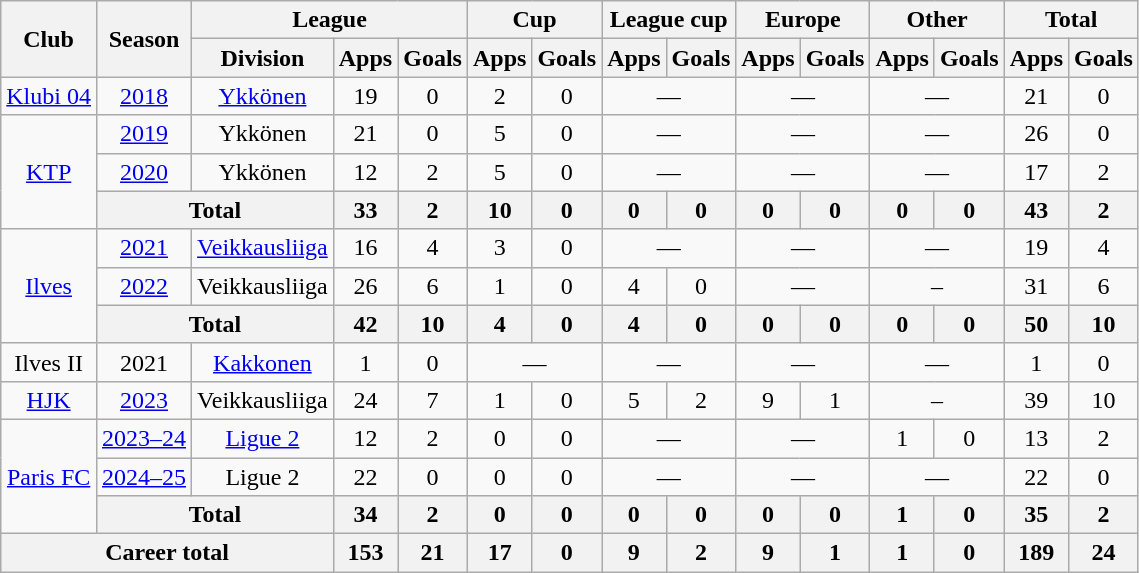<table class="wikitable" style="text-align:center">
<tr>
<th rowspan=2>Club</th>
<th rowspan=2>Season</th>
<th colspan=3>League</th>
<th colspan=2>Cup </th>
<th colspan=2>League cup</th>
<th colspan=2>Europe</th>
<th colspan=2>Other</th>
<th colspan=2>Total</th>
</tr>
<tr>
<th>Division</th>
<th>Apps</th>
<th>Goals</th>
<th>Apps</th>
<th>Goals</th>
<th>Apps</th>
<th>Goals</th>
<th>Apps</th>
<th>Goals</th>
<th>Apps</th>
<th>Goals</th>
<th>Apps</th>
<th>Goals</th>
</tr>
<tr>
<td><a href='#'>Klubi 04</a></td>
<td><a href='#'>2018</a></td>
<td><a href='#'>Ykkönen</a></td>
<td>19</td>
<td>0</td>
<td>2</td>
<td>0</td>
<td colspan="2">—</td>
<td colspan="2">—</td>
<td colspan="2">—</td>
<td>21</td>
<td>0</td>
</tr>
<tr>
<td rowspan="3"><a href='#'>KTP</a></td>
<td><a href='#'>2019</a></td>
<td>Ykkönen</td>
<td>21</td>
<td>0</td>
<td>5</td>
<td>0</td>
<td colspan="2">—</td>
<td colspan="2">—</td>
<td colspan="2">—</td>
<td>26</td>
<td>0</td>
</tr>
<tr>
<td><a href='#'>2020</a></td>
<td>Ykkönen</td>
<td>12</td>
<td>2</td>
<td>5</td>
<td>0</td>
<td colspan="2">—</td>
<td colspan="2">—</td>
<td colspan="2">—</td>
<td>17</td>
<td>2</td>
</tr>
<tr>
<th colspan="2">Total</th>
<th>33</th>
<th>2</th>
<th>10</th>
<th>0</th>
<th>0</th>
<th>0</th>
<th>0</th>
<th>0</th>
<th>0</th>
<th>0</th>
<th>43</th>
<th>2</th>
</tr>
<tr>
<td rowspan="3"><a href='#'>Ilves</a></td>
<td><a href='#'>2021</a></td>
<td><a href='#'>Veikkausliiga</a></td>
<td>16</td>
<td>4</td>
<td>3</td>
<td>0</td>
<td colspan="2">—</td>
<td colspan="2">—</td>
<td colspan="2">—</td>
<td>19</td>
<td>4</td>
</tr>
<tr>
<td><a href='#'>2022</a></td>
<td>Veikkausliiga</td>
<td>26</td>
<td>6</td>
<td>1</td>
<td>0</td>
<td>4</td>
<td>0</td>
<td colspan="2">—</td>
<td colspan=2>–</td>
<td>31</td>
<td>6</td>
</tr>
<tr>
<th colspan="2">Total</th>
<th>42</th>
<th>10</th>
<th>4</th>
<th>0</th>
<th>4</th>
<th>0</th>
<th>0</th>
<th>0</th>
<th>0</th>
<th>0</th>
<th>50</th>
<th>10</th>
</tr>
<tr>
<td>Ilves II</td>
<td>2021</td>
<td><a href='#'>Kakkonen</a></td>
<td>1</td>
<td>0</td>
<td colspan="2">—</td>
<td colspan="2">—</td>
<td colspan="2">—</td>
<td colspan="2">—</td>
<td>1</td>
<td>0</td>
</tr>
<tr>
<td><a href='#'>HJK</a></td>
<td><a href='#'>2023</a></td>
<td>Veikkausliiga</td>
<td>24</td>
<td>7</td>
<td>1</td>
<td>0</td>
<td>5</td>
<td>2</td>
<td>9</td>
<td>1</td>
<td colspan=2>–</td>
<td>39</td>
<td>10</td>
</tr>
<tr>
<td rowspan=3><a href='#'>Paris FC</a></td>
<td><a href='#'>2023–24</a></td>
<td><a href='#'>Ligue 2</a></td>
<td>12</td>
<td>2</td>
<td>0</td>
<td>0</td>
<td colspan="2">—</td>
<td colspan="2">—</td>
<td>1</td>
<td>0</td>
<td>13</td>
<td>2</td>
</tr>
<tr>
<td><a href='#'>2024–25</a></td>
<td>Ligue 2</td>
<td>22</td>
<td>0</td>
<td>0</td>
<td>0</td>
<td colspan="2">—</td>
<td colspan="2">—</td>
<td colspan="2">—</td>
<td>22</td>
<td>0</td>
</tr>
<tr>
<th colspan="2">Total</th>
<th>34</th>
<th>2</th>
<th>0</th>
<th>0</th>
<th>0</th>
<th>0</th>
<th>0</th>
<th>0</th>
<th>1</th>
<th>0</th>
<th>35</th>
<th>2</th>
</tr>
<tr>
<th colspan="3">Career total</th>
<th>153</th>
<th>21</th>
<th>17</th>
<th>0</th>
<th>9</th>
<th>2</th>
<th>9</th>
<th>1</th>
<th>1</th>
<th>0</th>
<th>189</th>
<th>24</th>
</tr>
</table>
